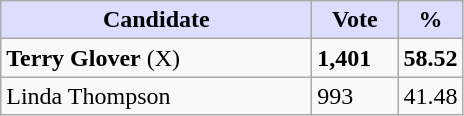<table class="wikitable">
<tr>
<th style="background:#ddf; width:200px;">Candidate</th>
<th style="background:#ddf; width:50px;">Vote</th>
<th style="background:#ddf; width:30px;">%</th>
</tr>
<tr>
<td><strong>Terry Glover</strong> (X)</td>
<td><strong>1,401</strong></td>
<td><strong>58.52</strong></td>
</tr>
<tr>
<td>Linda Thompson</td>
<td>993</td>
<td>41.48</td>
</tr>
</table>
